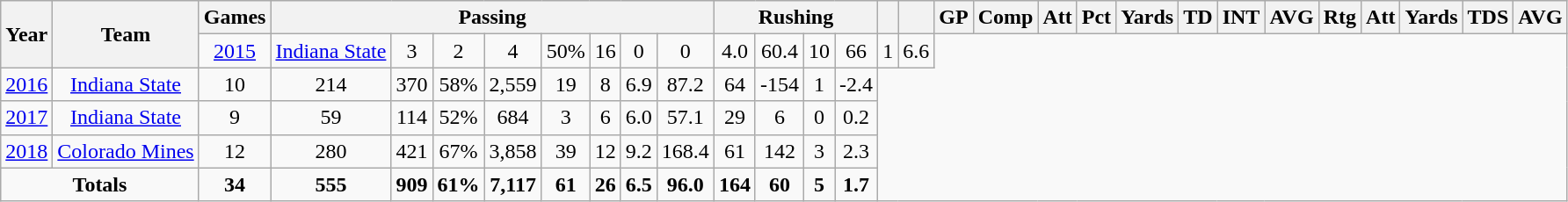<table class="wikitable" style="text-align:center">
<tr>
<th rowspan="2">Year</th>
<th rowspan="2">Team</th>
<th colspan="1">Games</th>
<th colspan="8">Passing</th>
<th colspan="4">Rushing</th>
<th></th>
<th></th>
<th>GP</th>
<th>Comp</th>
<th>Att</th>
<th>Pct</th>
<th>Yards</th>
<th>TD</th>
<th>INT</th>
<th>AVG</th>
<th>Rtg</th>
<th>Att</th>
<th>Yards</th>
<th>TDS</th>
<th>AVG</th>
</tr>
<tr>
<td><a href='#'>2015</a></td>
<td><a href='#'>Indiana State</a></td>
<td>3</td>
<td>2</td>
<td>4</td>
<td>50%</td>
<td>16</td>
<td>0</td>
<td>0</td>
<td>4.0</td>
<td>60.4</td>
<td>10</td>
<td>66</td>
<td>1</td>
<td>6.6</td>
</tr>
<tr>
<td><a href='#'>2016</a></td>
<td><a href='#'>Indiana State</a></td>
<td>10</td>
<td>214</td>
<td>370</td>
<td>58%</td>
<td>2,559</td>
<td>19</td>
<td>8</td>
<td>6.9</td>
<td>87.2</td>
<td>64</td>
<td>-154</td>
<td>1</td>
<td>-2.4</td>
</tr>
<tr>
<td><a href='#'>2017</a></td>
<td><a href='#'>Indiana State</a></td>
<td>9</td>
<td>59</td>
<td>114</td>
<td>52%</td>
<td>684</td>
<td>3</td>
<td>6</td>
<td>6.0</td>
<td>57.1</td>
<td>29</td>
<td>6</td>
<td>0</td>
<td>0.2</td>
</tr>
<tr>
<td><a href='#'>2018</a></td>
<td><a href='#'>Colorado Mines</a></td>
<td>12</td>
<td>280</td>
<td>421</td>
<td>67%</td>
<td>3,858</td>
<td>39</td>
<td>12</td>
<td>9.2</td>
<td>168.4</td>
<td>61</td>
<td>142</td>
<td>3</td>
<td>2.3</td>
</tr>
<tr>
<td colspan="2"><strong>Totals</strong></td>
<td><strong>34</strong></td>
<td><strong>555</strong></td>
<td><strong>909</strong></td>
<td><strong>61%</strong></td>
<td><strong>7,117</strong></td>
<td><strong>61</strong></td>
<td><strong>26</strong></td>
<td><strong>6.5</strong></td>
<td><strong>96.0</strong></td>
<td><strong>164</strong></td>
<td><strong>60</strong></td>
<td><strong>5</strong></td>
<td><strong>1.7</strong></td>
</tr>
</table>
